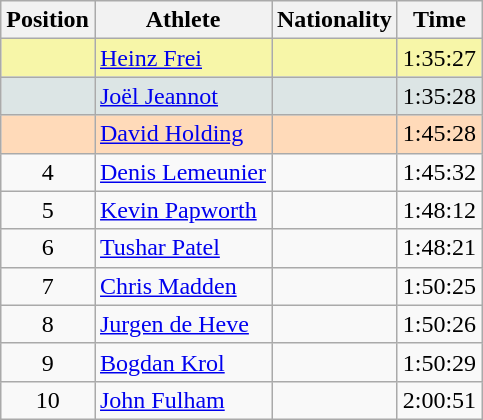<table class="wikitable sortable">
<tr>
<th>Position</th>
<th>Athlete</th>
<th>Nationality</th>
<th>Time</th>
</tr>
<tr bgcolor="#F7F6A8">
<td align=center></td>
<td><a href='#'>Heinz Frei</a></td>
<td></td>
<td>1:35:27</td>
</tr>
<tr bgcolor="#DCE5E5">
<td align=center></td>
<td><a href='#'>Joël Jeannot</a></td>
<td></td>
<td>1:35:28</td>
</tr>
<tr bgcolor="#FFDAB9">
<td align=center></td>
<td><a href='#'>David Holding</a></td>
<td></td>
<td>1:45:28</td>
</tr>
<tr>
<td align=center>4</td>
<td><a href='#'>Denis Lemeunier</a></td>
<td></td>
<td>1:45:32</td>
</tr>
<tr>
<td align=center>5</td>
<td><a href='#'>Kevin Papworth</a></td>
<td></td>
<td>1:48:12</td>
</tr>
<tr>
<td align=center>6</td>
<td><a href='#'>Tushar Patel</a></td>
<td></td>
<td>1:48:21</td>
</tr>
<tr>
<td align=center>7</td>
<td><a href='#'>Chris Madden</a></td>
<td></td>
<td>1:50:25</td>
</tr>
<tr>
<td align=center>8</td>
<td><a href='#'>Jurgen de Heve</a></td>
<td></td>
<td>1:50:26</td>
</tr>
<tr>
<td align=center>9</td>
<td><a href='#'>Bogdan Krol</a></td>
<td></td>
<td>1:50:29</td>
</tr>
<tr>
<td align=center>10</td>
<td><a href='#'>John Fulham</a></td>
<td></td>
<td>2:00:51</td>
</tr>
</table>
